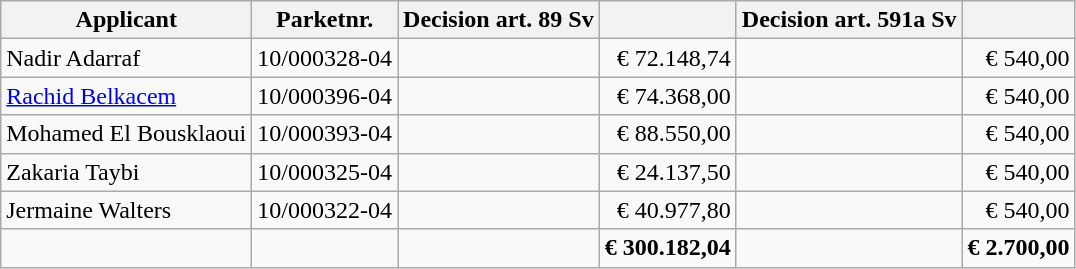<table class="wikitable">
<tr>
<th>Applicant</th>
<th>Parketnr.</th>
<th>Decision art. 89 Sv</th>
<th></th>
<th>Decision art. 591a Sv</th>
<th></th>
</tr>
<tr>
<td>Nadir Adarraf</td>
<td>10/000328-04</td>
<td></td>
<td style="text-align:right;">€ 72.148,74</td>
<td></td>
<td style="text-align:right;">€ 540,00</td>
</tr>
<tr>
<td><a href='#'>Rachid Belkacem</a></td>
<td>10/000396-04</td>
<td></td>
<td style="text-align:right;">€ 74.368,00</td>
<td></td>
<td style="text-align:right;">€ 540,00</td>
</tr>
<tr>
<td>Mohamed El Bousklaoui</td>
<td>10/000393-04</td>
<td></td>
<td style="text-align:right;">€ 88.550,00</td>
<td></td>
<td style="text-align:right;">€ 540,00</td>
</tr>
<tr>
<td>Zakaria Taybi</td>
<td>10/000325-04</td>
<td></td>
<td style="text-align:right;">€ 24.137,50</td>
<td></td>
<td style="text-align:right;">€ 540,00</td>
</tr>
<tr>
<td>Jermaine Walters</td>
<td>10/000322-04</td>
<td></td>
<td style="text-align:right;">€ 40.977,80</td>
<td></td>
<td style="text-align:right;">€ 540,00</td>
</tr>
<tr>
<td></td>
<td></td>
<td></td>
<td style="text-align:right;"><strong>€ 300.182,04</strong></td>
<td></td>
<td style="text-align:right;"><strong>€ 2.700,00</strong></td>
</tr>
</table>
